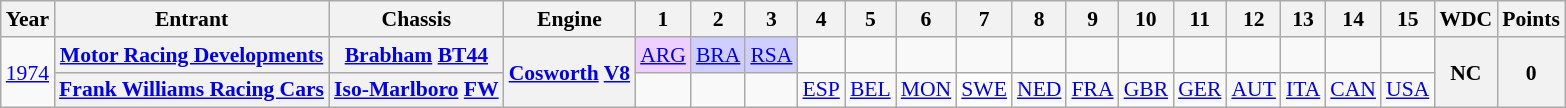<table class="wikitable" style="text-align:center; font-size:90%">
<tr>
<th>Year</th>
<th>Entrant</th>
<th>Chassis</th>
<th>Engine</th>
<th>1</th>
<th>2</th>
<th>3</th>
<th>4</th>
<th>5</th>
<th>6</th>
<th>7</th>
<th>8</th>
<th>9</th>
<th>10</th>
<th>11</th>
<th>12</th>
<th>13</th>
<th>14</th>
<th>15</th>
<th>WDC</th>
<th>Points</th>
</tr>
<tr>
<td rowspan=2><a href='#'>1974</a></td>
<th><a href='#'>Motor Racing Developments</a></th>
<th><a href='#'>Brabham</a> <a href='#'>BT44</a></th>
<th rowspan=2><a href='#'>Cosworth</a> <a href='#'>V8</a></th>
<td style="background:#EFCFFF;"><a href='#'>ARG</a><br></td>
<td style="background:#CFCFFF;"><a href='#'>BRA</a><br></td>
<td style="background:#CFCFFF;"><a href='#'>RSA</a><br></td>
<td></td>
<td></td>
<td></td>
<td></td>
<td></td>
<td></td>
<td></td>
<td></td>
<td></td>
<td></td>
<td></td>
<td></td>
<th rowspan=2>NC</th>
<th rowspan=2>0</th>
</tr>
<tr>
<th><a href='#'>Frank Williams Racing Cars</a></th>
<th><a href='#'>Iso-Marlboro</a> <a href='#'>FW</a></th>
<td></td>
<td></td>
<td></td>
<td><a href='#'>ESP</a></td>
<td><a href='#'>BEL</a></td>
<td><a href='#'>MON</a></td>
<td style="background:#ffffff;"><a href='#'>SWE</a><br></td>
<td><a href='#'>NED</a></td>
<td><a href='#'>FRA</a></td>
<td><a href='#'>GBR</a></td>
<td><a href='#'>GER</a></td>
<td><a href='#'>AUT</a></td>
<td><a href='#'>ITA</a></td>
<td><a href='#'>CAN</a></td>
<td><a href='#'>USA</a></td>
</tr>
</table>
